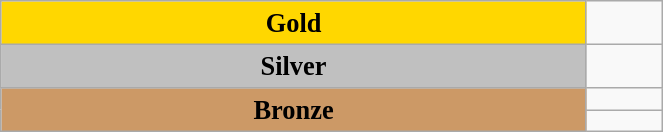<table class="wikitable" style=" text-align:center; font-size:110%;" width="35%">
<tr>
<td rowspan="1" bgcolor="gold"><strong>Gold</strong></td>
<td align=left></td>
</tr>
<tr>
<td rowspan="1" bgcolor="silver"><strong>Silver</strong></td>
<td align=left></td>
</tr>
<tr>
<td rowspan="2" bgcolor="#cc9966"><strong>Bronze</strong></td>
<td align=left></td>
</tr>
<tr>
<td align=left></td>
</tr>
</table>
